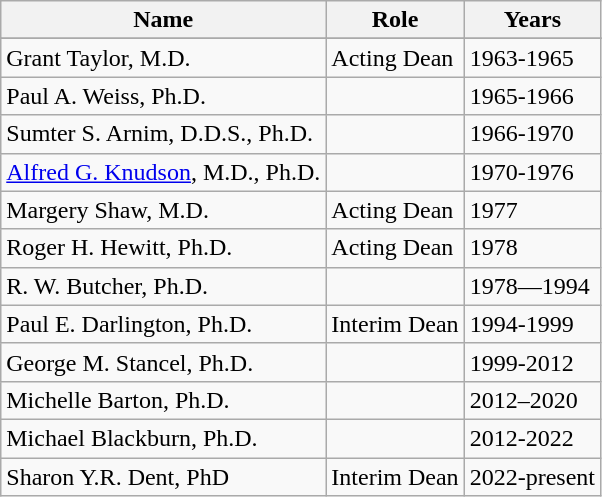<table class="wikitable">
<tr>
<th>Name</th>
<th>Role</th>
<th>Years</th>
</tr>
<tr>
</tr>
<tr>
<td>Grant Taylor, M.D.</td>
<td>Acting Dean</td>
<td>1963-1965</td>
</tr>
<tr>
<td>Paul A. Weiss, Ph.D.</td>
<td></td>
<td>1965-1966</td>
</tr>
<tr>
<td>Sumter S. Arnim, D.D.S., Ph.D.</td>
<td></td>
<td>1966-1970</td>
</tr>
<tr>
<td><a href='#'>Alfred G. Knudson</a>, M.D., Ph.D.</td>
<td></td>
<td>1970-1976</td>
</tr>
<tr>
<td>Margery Shaw, M.D.</td>
<td>Acting Dean</td>
<td>1977</td>
</tr>
<tr>
<td>Roger H. Hewitt, Ph.D.</td>
<td>Acting Dean</td>
<td>1978</td>
</tr>
<tr>
<td>R. W. Butcher, Ph.D.</td>
<td></td>
<td>1978—1994</td>
</tr>
<tr>
<td>Paul E. Darlington, Ph.D.</td>
<td>Interim Dean</td>
<td>1994-1999</td>
</tr>
<tr>
<td>George M. Stancel, Ph.D.</td>
<td></td>
<td>1999-2012</td>
</tr>
<tr>
<td>Michelle Barton, Ph.D.</td>
<td></td>
<td>2012–2020</td>
</tr>
<tr>
<td>Michael Blackburn, Ph.D.</td>
<td></td>
<td>2012-2022</td>
</tr>
<tr>
<td>Sharon Y.R. Dent, PhD</td>
<td>Interim Dean</td>
<td>2022-present</td>
</tr>
</table>
